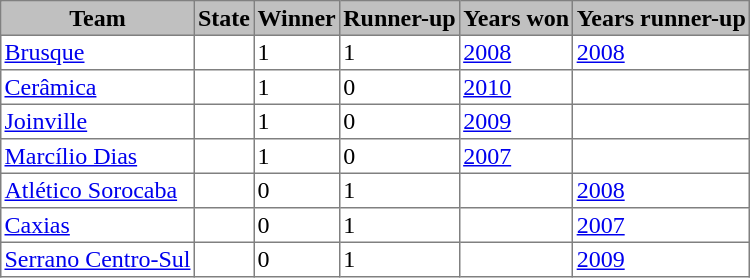<table class="toccolours sortable" style="border-collapse:collapse; margin-left:0.5em; margin-bottom:0.5em" border=1 cellpadding=2 cellspacing=0>
<tr bgcolor="#c0c0c0">
<th>Team</th>
<th>State</th>
<th>Winner</th>
<th>Runner-up</th>
<th>Years won</th>
<th>Years runner-up</th>
</tr>
<tr>
<td><a href='#'>Brusque</a></td>
<td></td>
<td>1</td>
<td>1</td>
<td><a href='#'>2008</a></td>
<td><a href='#'>2008</a></td>
</tr>
<tr>
<td><a href='#'>Cerâmica</a></td>
<td></td>
<td>1</td>
<td>0</td>
<td><a href='#'>2010</a></td>
<td></td>
</tr>
<tr>
<td><a href='#'>Joinville</a></td>
<td></td>
<td>1</td>
<td>0</td>
<td><a href='#'>2009</a></td>
<td></td>
</tr>
<tr>
<td><a href='#'>Marcílio Dias</a></td>
<td></td>
<td>1</td>
<td>0</td>
<td><a href='#'>2007</a></td>
<td></td>
</tr>
<tr>
<td><a href='#'>Atlético Sorocaba</a></td>
<td></td>
<td>0</td>
<td>1</td>
<td></td>
<td><a href='#'>2008</a></td>
</tr>
<tr>
<td><a href='#'>Caxias</a></td>
<td></td>
<td>0</td>
<td>1</td>
<td></td>
<td><a href='#'>2007</a></td>
</tr>
<tr>
<td><a href='#'>Serrano Centro-Sul</a></td>
<td></td>
<td>0</td>
<td>1</td>
<td></td>
<td><a href='#'>2009</a></td>
</tr>
</table>
